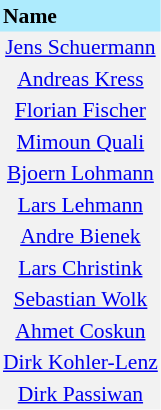<table border=0 cellpadding=2 cellspacing=0  |- bgcolor=#F2F2F2 style="text-align:center; font-size:90%;">
<tr bgcolor=#ADEBFD>
<th align=left>Name</th>
</tr>
<tr>
<td><a href='#'>Jens Schuermann</a></td>
</tr>
<tr>
<td><a href='#'>Andreas Kress</a></td>
</tr>
<tr>
<td><a href='#'>Florian Fischer</a></td>
</tr>
<tr>
<td><a href='#'>Mimoun Quali</a></td>
</tr>
<tr>
<td><a href='#'>Bjoern Lohmann</a></td>
</tr>
<tr>
<td><a href='#'>Lars Lehmann</a></td>
</tr>
<tr>
<td><a href='#'>Andre Bienek</a></td>
</tr>
<tr>
<td><a href='#'>Lars Christink</a></td>
</tr>
<tr>
<td><a href='#'>Sebastian Wolk</a></td>
</tr>
<tr>
<td><a href='#'>Ahmet Coskun</a></td>
</tr>
<tr>
<td><a href='#'>Dirk Kohler-Lenz</a></td>
</tr>
<tr>
<td><a href='#'>Dirk Passiwan</a></td>
</tr>
</table>
